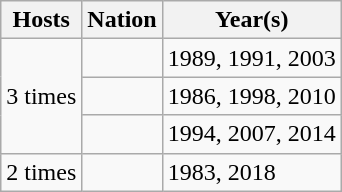<table class="wikitable">
<tr>
<th>Hosts</th>
<th>Nation</th>
<th>Year(s)</th>
</tr>
<tr>
<td align=center rowspan=3>3 times</td>
<td></td>
<td>1989, 1991, 2003</td>
</tr>
<tr>
<td></td>
<td>1986, 1998, 2010</td>
</tr>
<tr>
<td></td>
<td>1994, 2007, 2014</td>
</tr>
<tr>
<td align=center>2 times</td>
<td></td>
<td>1983, 2018</td>
</tr>
</table>
